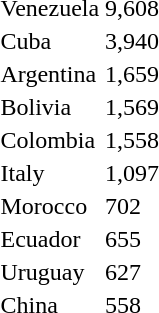<table>
<tr>
<td>Venezuela</td>
<td>9,608</td>
</tr>
<tr>
<td>Cuba</td>
<td>3,940</td>
</tr>
<tr>
<td>Argentina</td>
<td>1,659</td>
</tr>
<tr>
<td>Bolivia</td>
<td>1,569</td>
</tr>
<tr>
<td>Colombia</td>
<td>1,558</td>
</tr>
<tr>
<td>Italy</td>
<td>1,097</td>
</tr>
<tr>
<td>Morocco</td>
<td>702</td>
</tr>
<tr>
<td>Ecuador</td>
<td>655</td>
</tr>
<tr>
<td>Uruguay</td>
<td>627</td>
</tr>
<tr>
<td>China</td>
<td>558</td>
</tr>
</table>
